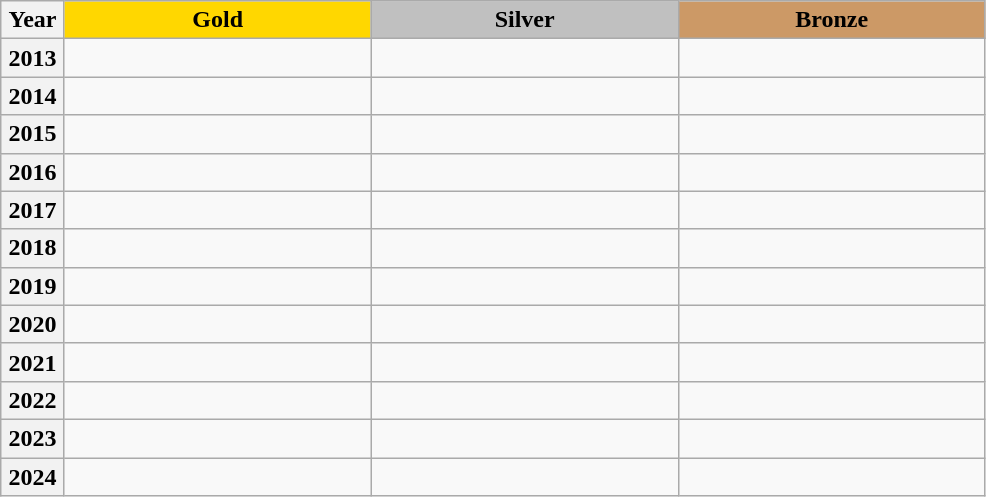<table class="wikitable"  style="font-size:100%;" border=1 cellpadding=2 cellspacing=0>
<tr>
<th width=6% align="center" colspan=1>Year</th>
<td width=29% align="center"  bgcolor="gold"><strong>Gold</strong></td>
<td width=29% align="center"  bgcolor="silver"><strong>Silver</strong></td>
<td width=29% align="center"  bgcolor="#CC9966"><strong>Bronze</strong></td>
</tr>
<tr>
<th>2013</th>
<td></td>
<td></td>
<td></td>
</tr>
<tr>
<th>2014</th>
<td></td>
<td></td>
<td></td>
</tr>
<tr>
<th>2015</th>
<td></td>
<td></td>
<td></td>
</tr>
<tr>
<th>2016</th>
<td></td>
<td></td>
<td></td>
</tr>
<tr>
<th>2017</th>
<td></td>
<td></td>
<td></td>
</tr>
<tr>
<th>2018</th>
<td></td>
<td></td>
<td></td>
</tr>
<tr>
<th>2019</th>
<td></td>
<td></td>
<td></td>
</tr>
<tr>
<th>2020</th>
<td></td>
<td></td>
<td></td>
</tr>
<tr>
<th>2021</th>
<td></td>
<td></td>
<td></td>
</tr>
<tr>
<th>2022</th>
<td></td>
<td></td>
<td></td>
</tr>
<tr>
<th>2023</th>
<td></td>
<td></td>
<td></td>
</tr>
<tr>
<th>2024</th>
<td></td>
<td></td>
<td></td>
</tr>
</table>
